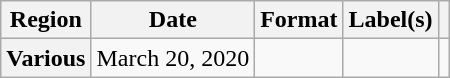<table class="wikitable plainrowheaders">
<tr>
<th scope="col">Region</th>
<th scope="col">Date</th>
<th scope="col">Format</th>
<th scope="col">Label(s)</th>
<th scope="col"></th>
</tr>
<tr>
<th scope="row">Various</th>
<td>March 20, 2020</td>
<td></td>
<td></td>
<td></td>
</tr>
</table>
